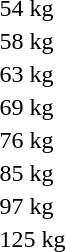<table>
<tr>
<td>54 kg</td>
<td></td>
<td></td>
<td></td>
</tr>
<tr>
<td>58 kg</td>
<td></td>
<td></td>
<td></td>
</tr>
<tr>
<td>63 kg</td>
<td></td>
<td></td>
<td></td>
</tr>
<tr>
<td>69 kg</td>
<td></td>
<td></td>
<td></td>
</tr>
<tr>
<td>76 kg</td>
<td></td>
<td></td>
<td></td>
</tr>
<tr>
<td>85 kg</td>
<td></td>
<td></td>
<td></td>
</tr>
<tr>
<td>97 kg</td>
<td></td>
<td></td>
<td></td>
</tr>
<tr>
<td>125 kg</td>
<td></td>
<td></td>
<td></td>
</tr>
</table>
